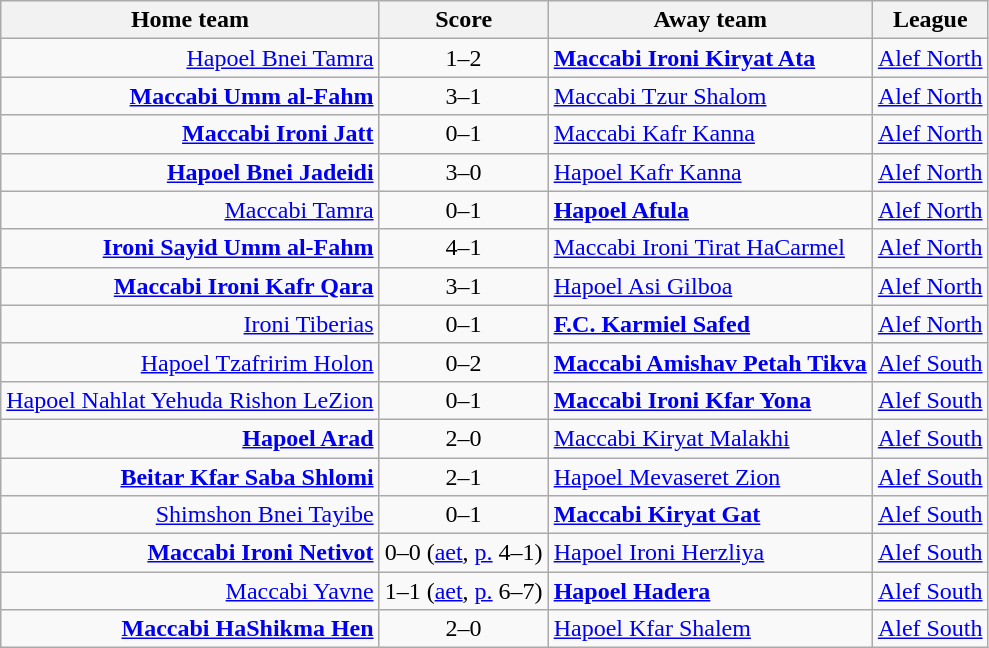<table class="wikitable" style="text-align: center">
<tr>
<th>Home team</th>
<th>Score</th>
<th>Away team</th>
<th>League</th>
</tr>
<tr>
<td align="right"><a href='#'>Hapoel Bnei Tamra</a></td>
<td>1–2</td>
<td align="left"><strong><a href='#'>Maccabi Ironi Kiryat Ata</a></strong></td>
<td><a href='#'>Alef North</a></td>
</tr>
<tr>
<td align="right"><strong><a href='#'>Maccabi Umm al-Fahm</a></strong></td>
<td>3–1</td>
<td align="left"><a href='#'>Maccabi Tzur Shalom</a></td>
<td><a href='#'>Alef North</a></td>
</tr>
<tr>
<td align="right"><strong><a href='#'>Maccabi Ironi Jatt</a></strong></td>
<td>0–1</td>
<td align="left"><a href='#'>Maccabi Kafr Kanna</a></td>
<td><a href='#'>Alef North</a></td>
</tr>
<tr>
<td align="right"><strong><a href='#'>Hapoel Bnei Jadeidi</a></strong></td>
<td>3–0</td>
<td align="left"><a href='#'>Hapoel Kafr Kanna</a></td>
<td><a href='#'>Alef North</a></td>
</tr>
<tr>
<td align="right"><a href='#'>Maccabi Tamra</a></td>
<td>0–1</td>
<td align="left"><strong><a href='#'>Hapoel Afula</a></strong></td>
<td><a href='#'>Alef North</a></td>
</tr>
<tr>
<td align="right"><strong><a href='#'>Ironi Sayid Umm al-Fahm</a></strong></td>
<td>4–1</td>
<td align="left"><a href='#'>Maccabi Ironi Tirat HaCarmel</a></td>
<td><a href='#'>Alef North</a></td>
</tr>
<tr>
<td align="right"><strong><a href='#'>Maccabi Ironi Kafr Qara</a></strong></td>
<td>3–1</td>
<td align="left"><a href='#'>Hapoel Asi Gilboa</a></td>
<td><a href='#'>Alef North</a></td>
</tr>
<tr>
<td align="right"><a href='#'>Ironi Tiberias</a></td>
<td>0–1</td>
<td align="left"><strong><a href='#'>F.C. Karmiel Safed</a></strong></td>
<td><a href='#'>Alef North</a></td>
</tr>
<tr>
<td align="right"><a href='#'>Hapoel Tzafririm Holon</a></td>
<td>0–2</td>
<td align="left"><strong><a href='#'>Maccabi Amishav Petah Tikva</a></strong></td>
<td><a href='#'>Alef South</a></td>
</tr>
<tr>
<td align="right"><a href='#'>Hapoel Nahlat Yehuda Rishon LeZion</a></td>
<td>0–1</td>
<td align="left"><strong><a href='#'>Maccabi Ironi Kfar Yona</a></strong></td>
<td><a href='#'>Alef South</a></td>
</tr>
<tr>
<td align="right"><strong><a href='#'>Hapoel Arad</a></strong></td>
<td>2–0</td>
<td align="left"><a href='#'>Maccabi Kiryat Malakhi</a></td>
<td><a href='#'>Alef South</a></td>
</tr>
<tr>
<td align="right"><strong><a href='#'>Beitar Kfar Saba Shlomi</a></strong></td>
<td>2–1</td>
<td align="left"><a href='#'>Hapoel Mevaseret Zion</a></td>
<td><a href='#'>Alef South</a></td>
</tr>
<tr>
<td align="right"><a href='#'>Shimshon Bnei Tayibe</a></td>
<td>0–1</td>
<td align="left"><strong><a href='#'>Maccabi Kiryat Gat</a></strong></td>
<td><a href='#'>Alef South</a></td>
</tr>
<tr>
<td align="right"><strong><a href='#'>Maccabi Ironi Netivot</a></strong></td>
<td>0–0 (<a href='#'>aet</a>, <a href='#'>p.</a> 4–1)</td>
<td align="left"><a href='#'>Hapoel Ironi Herzliya</a></td>
<td><a href='#'>Alef South</a></td>
</tr>
<tr>
<td align="right"><a href='#'>Maccabi Yavne</a></td>
<td>1–1 (<a href='#'>aet</a>, <a href='#'>p.</a> 6–7)</td>
<td align="left"><strong><a href='#'>Hapoel Hadera</a></strong></td>
<td><a href='#'>Alef South</a></td>
</tr>
<tr>
<td align="right"><strong><a href='#'>Maccabi HaShikma Hen</a></strong></td>
<td>2–0</td>
<td align="left"><a href='#'>Hapoel Kfar Shalem</a></td>
<td><a href='#'>Alef South</a></td>
</tr>
</table>
